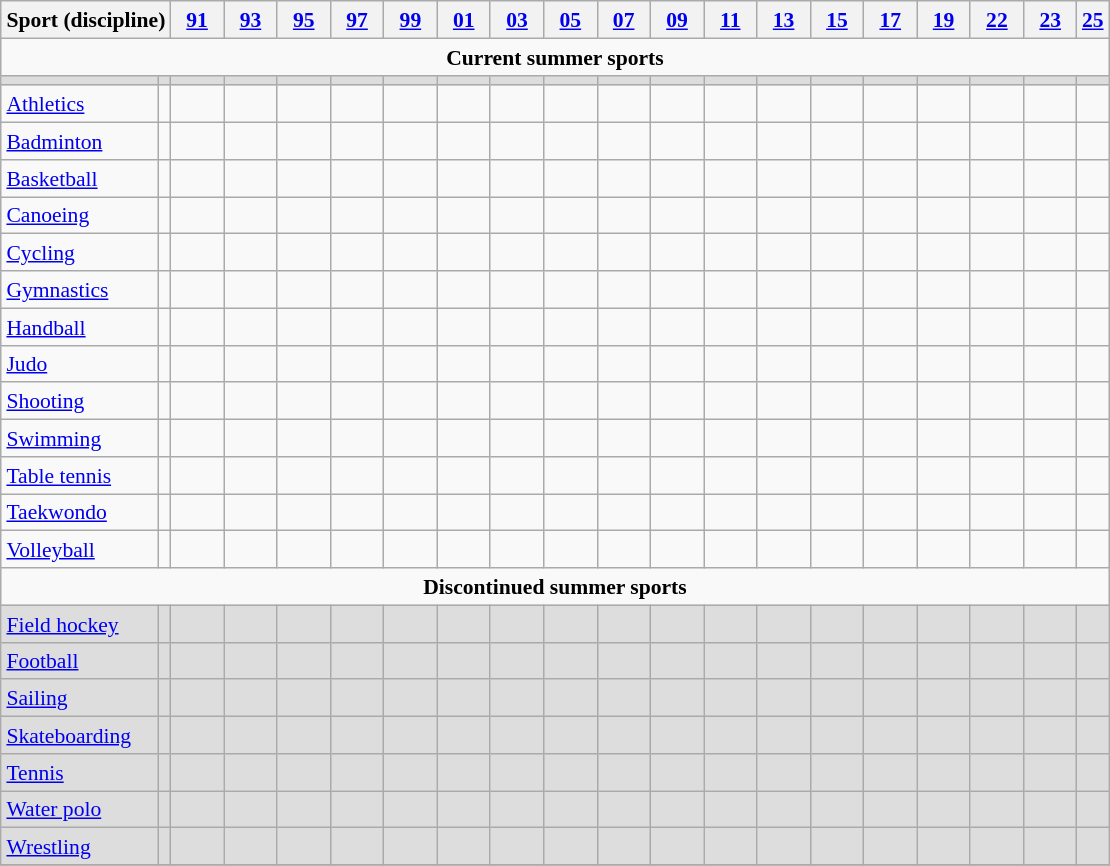<table class="wikitable collapsible" style="margin:0.5em auto;font-size:90%;line-height:1.25;text-align:center">
<tr>
<th colspan="2">Sport (discipline)</th>
<th style="width:2em"><a href='#'>91</a></th>
<th style="width:2em"><a href='#'>93</a></th>
<th style="width:2em"><a href='#'>95</a></th>
<th style="width:2em"><a href='#'>97</a></th>
<th style="width:2em"><a href='#'>99</a></th>
<th style="width:2em"><a href='#'>01</a></th>
<th style="width:2em"><a href='#'>03</a></th>
<th style="width:2em"><a href='#'>05</a></th>
<th style="width:2em"><a href='#'>07</a></th>
<th style="width:2em"><a href='#'>09</a></th>
<th style="width:2em"><a href='#'>11</a></th>
<th style="width:2em"><a href='#'>13</a></th>
<th style="width:2em"><a href='#'>15</a></th>
<th style="width:2em"><a href='#'>17</a></th>
<th style="width:2em"><a href='#'>19</a></th>
<th style="width:2em"><a href='#'>22</a></th>
<th style="width:2em"><a href='#'>23</a></th>
<th><a href='#'>25</a></th>
</tr>
<tr>
<td colspan="20"><strong>Current summer sports</strong></td>
</tr>
<tr style="background:#ddd;">
<td style="font-size:0.2em; line-height:1px;;"> </td>
<td></td>
<td></td>
<td></td>
<td></td>
<td></td>
<td></td>
<td></td>
<td></td>
<td></td>
<td></td>
<td></td>
<td></td>
<td></td>
<td></td>
<td></td>
<td></td>
<td></td>
<td></td>
<td></td>
</tr>
<tr>
<td style="text-align:left;"><a href='#'>Athletics</a></td>
<td></td>
<td></td>
<td></td>
<td></td>
<td></td>
<td></td>
<td></td>
<td></td>
<td></td>
<td></td>
<td></td>
<td></td>
<td></td>
<td></td>
<td></td>
<td></td>
<td></td>
<td></td>
<td></td>
</tr>
<tr>
<td style="text-align:left;"><a href='#'>Badminton</a></td>
<td></td>
<td></td>
<td></td>
<td></td>
<td></td>
<td></td>
<td></td>
<td></td>
<td></td>
<td></td>
<td></td>
<td></td>
<td></td>
<td></td>
<td></td>
<td></td>
<td></td>
<td></td>
<td></td>
</tr>
<tr>
<td style="text-align:left;"><a href='#'>Basketball</a></td>
<td></td>
<td></td>
<td></td>
<td></td>
<td></td>
<td></td>
<td></td>
<td></td>
<td></td>
<td></td>
<td></td>
<td></td>
<td></td>
<td></td>
<td></td>
<td></td>
<td></td>
<td></td>
<td></td>
</tr>
<tr>
<td style="text-align:left;"><a href='#'>Canoeing</a></td>
<td></td>
<td></td>
<td></td>
<td></td>
<td></td>
<td></td>
<td></td>
<td></td>
<td></td>
<td></td>
<td></td>
<td></td>
<td></td>
<td></td>
<td></td>
<td></td>
<td></td>
<td></td>
<td></td>
</tr>
<tr>
<td style="text-align:left;"><a href='#'>Cycling</a></td>
<td></td>
<td></td>
<td></td>
<td></td>
<td></td>
<td></td>
<td></td>
<td></td>
<td></td>
<td></td>
<td></td>
<td></td>
<td></td>
<td></td>
<td></td>
<td></td>
<td></td>
<td></td>
<td></td>
</tr>
<tr>
<td style="text-align:left;"><a href='#'>Gymnastics</a></td>
<td></td>
<td></td>
<td></td>
<td></td>
<td></td>
<td></td>
<td></td>
<td></td>
<td></td>
<td></td>
<td></td>
<td></td>
<td></td>
<td></td>
<td></td>
<td></td>
<td></td>
<td></td>
<td></td>
</tr>
<tr>
<td style="text-align:left;"><a href='#'>Handball</a></td>
<td></td>
<td></td>
<td></td>
<td></td>
<td></td>
<td></td>
<td></td>
<td></td>
<td></td>
<td></td>
<td></td>
<td></td>
<td></td>
<td></td>
<td></td>
<td></td>
<td></td>
<td></td>
<td></td>
</tr>
<tr>
<td style="text-align:left;"><a href='#'>Judo</a></td>
<td></td>
<td></td>
<td></td>
<td></td>
<td></td>
<td></td>
<td></td>
<td></td>
<td></td>
<td></td>
<td></td>
<td></td>
<td></td>
<td></td>
<td></td>
<td></td>
<td></td>
<td></td>
<td></td>
</tr>
<tr>
<td style="text-align:left;"><a href='#'>Shooting</a></td>
<td></td>
<td></td>
<td></td>
<td></td>
<td></td>
<td></td>
<td></td>
<td></td>
<td></td>
<td></td>
<td></td>
<td></td>
<td></td>
<td></td>
<td></td>
<td></td>
<td></td>
<td></td>
<td></td>
</tr>
<tr>
<td style="text-align:left;"><a href='#'>Swimming</a></td>
<td></td>
<td></td>
<td></td>
<td></td>
<td></td>
<td></td>
<td></td>
<td></td>
<td></td>
<td></td>
<td></td>
<td></td>
<td></td>
<td></td>
<td></td>
<td></td>
<td></td>
<td></td>
<td></td>
</tr>
<tr>
<td style="text-align:left;"><a href='#'>Table tennis</a></td>
<td></td>
<td></td>
<td></td>
<td></td>
<td></td>
<td></td>
<td></td>
<td></td>
<td></td>
<td></td>
<td></td>
<td></td>
<td></td>
<td></td>
<td></td>
<td></td>
<td></td>
<td></td>
<td></td>
</tr>
<tr>
<td style="text-align:left;"><a href='#'>Taekwondo</a></td>
<td></td>
<td></td>
<td></td>
<td></td>
<td></td>
<td></td>
<td></td>
<td></td>
<td></td>
<td></td>
<td></td>
<td></td>
<td></td>
<td></td>
<td></td>
<td></td>
<td></td>
<td></td>
<td></td>
</tr>
<tr>
<td style="text-align:left;"><a href='#'>Volleyball</a></td>
<td></td>
<td></td>
<td></td>
<td></td>
<td></td>
<td></td>
<td></td>
<td></td>
<td></td>
<td></td>
<td></td>
<td></td>
<td></td>
<td></td>
<td></td>
<td></td>
<td></td>
<td></td>
<td></td>
</tr>
<tr>
<td colspan="20"><strong>Discontinued summer sports</strong></td>
</tr>
<tr style="background:#ddd;">
<td style="text-align:left;"><a href='#'>Field hockey</a></td>
<td></td>
<td></td>
<td></td>
<td></td>
<td></td>
<td></td>
<td></td>
<td></td>
<td></td>
<td></td>
<td></td>
<td></td>
<td></td>
<td></td>
<td></td>
<td></td>
<td></td>
<td></td>
<td></td>
</tr>
<tr style="background:#ddd;">
<td style="text-align:left;"><a href='#'>Football</a></td>
<td></td>
<td></td>
<td></td>
<td></td>
<td></td>
<td></td>
<td></td>
<td></td>
<td></td>
<td></td>
<td></td>
<td></td>
<td></td>
<td></td>
<td></td>
<td></td>
<td></td>
<td></td>
<td></td>
</tr>
<tr style="background:#ddd;">
<td style="text-align:left;"><a href='#'>Sailing</a></td>
<td></td>
<td></td>
<td></td>
<td></td>
<td></td>
<td></td>
<td></td>
<td></td>
<td></td>
<td></td>
<td></td>
<td></td>
<td></td>
<td></td>
<td></td>
<td></td>
<td></td>
<td></td>
<td></td>
</tr>
<tr style="background:#ddd;">
<td style="text-align:left;"><a href='#'>Skateboarding</a></td>
<td></td>
<td></td>
<td></td>
<td></td>
<td></td>
<td></td>
<td></td>
<td></td>
<td></td>
<td></td>
<td></td>
<td></td>
<td></td>
<td></td>
<td></td>
<td></td>
<td></td>
<td></td>
<td></td>
</tr>
<tr style="background:#ddd;">
<td style="text-align:left;"><a href='#'>Tennis</a></td>
<td></td>
<td></td>
<td></td>
<td></td>
<td></td>
<td></td>
<td></td>
<td></td>
<td></td>
<td></td>
<td></td>
<td></td>
<td></td>
<td></td>
<td></td>
<td></td>
<td></td>
<td></td>
<td></td>
</tr>
<tr style="background:#ddd;">
<td style="text-align:left;"><a href='#'>Water polo</a></td>
<td></td>
<td></td>
<td></td>
<td></td>
<td></td>
<td></td>
<td></td>
<td></td>
<td></td>
<td></td>
<td></td>
<td></td>
<td></td>
<td></td>
<td></td>
<td></td>
<td></td>
<td></td>
<td></td>
</tr>
<tr style="background:#ddd;">
<td style="text-align:left;"><a href='#'>Wrestling</a></td>
<td></td>
<td></td>
<td></td>
<td></td>
<td></td>
<td></td>
<td></td>
<td></td>
<td></td>
<td></td>
<td></td>
<td></td>
<td></td>
<td></td>
<td></td>
<td></td>
<td></td>
<td></td>
<td></td>
</tr>
<tr>
</tr>
</table>
